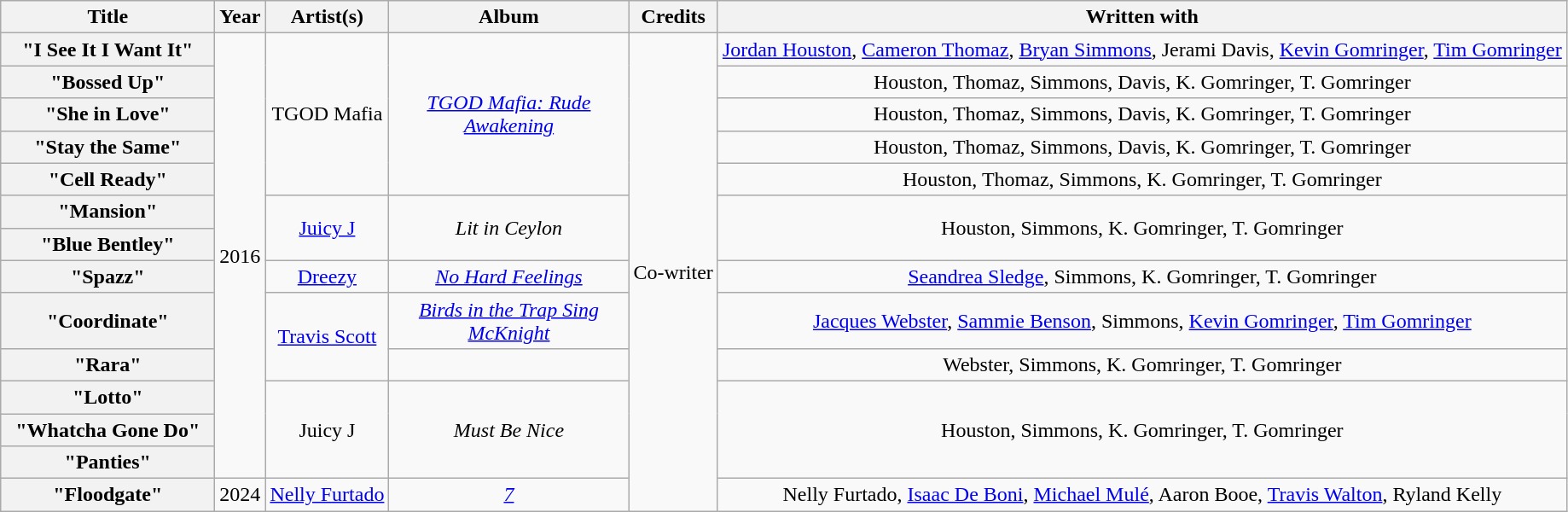<table class="wikitable plainrowheaders" style="text-align:center;">
<tr>
<th scope="col" style="width:160px;">Title</th>
<th scope="col">Year</th>
<th scope="col">Artist(s)</th>
<th scope="col" style="width:180px;">Album</th>
<th scope="col">Credits</th>
<th scope="col">Written with</th>
</tr>
<tr>
<th scope="row">"I See It I Want It"</th>
<td rowspan="13">2016</td>
<td rowspan="5">TGOD Mafia</td>
<td rowspan="5"><em><a href='#'>TGOD Mafia: Rude Awakening</a></em></td>
<td rowspan="15">Co-writer</td>
<td><a href='#'>Jordan Houston</a>, <a href='#'>Cameron Thomaz</a>, <a href='#'>Bryan Simmons</a>, Jerami Davis, <a href='#'>Kevin Gomringer</a>, <a href='#'>Tim Gomringer</a></td>
</tr>
<tr>
<th scope="row">"Bossed Up"</th>
<td>Houston, Thomaz, Simmons, Davis, K. Gomringer, T. Gomringer</td>
</tr>
<tr>
<th scope="row">"She in Love"</th>
<td>Houston, Thomaz, Simmons, Davis, K. Gomringer, T. Gomringer</td>
</tr>
<tr>
<th scope="row">"Stay the Same"</th>
<td>Houston, Thomaz, Simmons, Davis, K. Gomringer, T. Gomringer</td>
</tr>
<tr>
<th scope="row">"Cell Ready"</th>
<td>Houston, Thomaz, Simmons, K. Gomringer, T. Gomringer</td>
</tr>
<tr>
<th scope="row">"Mansion"</th>
<td rowspan="2"><a href='#'>Juicy J</a></td>
<td rowspan="2"><em>Lit in Ceylon</em></td>
<td rowspan="2">Houston, Simmons, K. Gomringer, T. Gomringer</td>
</tr>
<tr>
<th scope="row">"Blue Bentley"</th>
</tr>
<tr>
<th scope="row">"Spazz"</th>
<td><a href='#'>Dreezy</a></td>
<td><em><a href='#'>No Hard Feelings</a></em></td>
<td><a href='#'>Seandrea Sledge</a>, Simmons, K. Gomringer, T. Gomringer</td>
</tr>
<tr>
<th scope="row">"Coordinate"<br></th>
<td rowspan="2"><a href='#'>Travis Scott</a></td>
<td><em><a href='#'>Birds in the Trap Sing McKnight</a></em></td>
<td><a href='#'>Jacques Webster</a>, <a href='#'>Sammie Benson</a>, Simmons, <a href='#'>Kevin Gomringer</a>, <a href='#'>Tim Gomringer</a></td>
</tr>
<tr>
<th scope="row">"Rara"<br></th>
<td></td>
<td>Webster, Simmons, K. Gomringer, T. Gomringer</td>
</tr>
<tr>
<th scope="row">"Lotto"</th>
<td rowspan="3">Juicy J</td>
<td rowspan="3"><em>Must Be Nice</em></td>
<td rowspan="3">Houston, Simmons, K. Gomringer, T. Gomringer</td>
</tr>
<tr>
<th scope="row">"Whatcha Gone Do"</th>
</tr>
<tr>
<th scope="row">"Panties"<br></th>
</tr>
<tr>
<th scope="row">"Floodgate"</th>
<td>2024</td>
<td><a href='#'>Nelly Furtado</a></td>
<td><em><a href='#'>7</a></em></td>
<td>Nelly Furtado, <a href='#'>Isaac De Boni</a>, <a href='#'>Michael Mulé</a>, Aaron Booe, <a href='#'>Travis Walton</a>, Ryland Kelly</td>
</tr>
</table>
